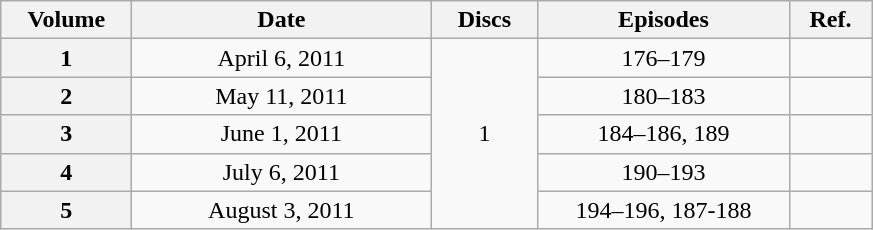<table class="wikitable" style="text-align:center;">
<tr>
<th scope="col" style="width:5em;">Volume</th>
<th scope="col" style="width:12em;">Date</th>
<th scope="col" style="width:4em;">Discs</th>
<th scope="col" style="width:10em;">Episodes</th>
<th scope="col" style="width:3em;">Ref.</th>
</tr>
<tr>
<th scope="row">1</th>
<td>April 6, 2011</td>
<td rowspan="5">1</td>
<td>176–179</td>
<td></td>
</tr>
<tr>
<th scope="row">2</th>
<td>May 11, 2011</td>
<td>180–183</td>
<td></td>
</tr>
<tr>
<th scope="row">3</th>
<td>June 1, 2011</td>
<td>184–186, 189</td>
<td></td>
</tr>
<tr>
<th scope="row">4</th>
<td>July 6, 2011</td>
<td>190–193</td>
<td></td>
</tr>
<tr>
<th scope="row">5</th>
<td>August 3, 2011</td>
<td>194–196, 187-188</td>
<td></td>
</tr>
</table>
